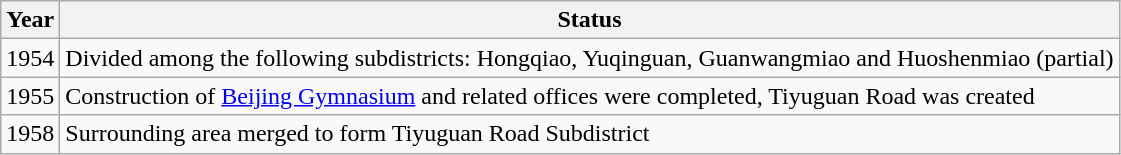<table class="wikitable">
<tr>
<th>Year</th>
<th>Status</th>
</tr>
<tr>
<td>1954</td>
<td>Divided among the following subdistricts: Hongqiao, Yuqinguan, Guanwangmiao and Huoshenmiao (partial)</td>
</tr>
<tr>
<td>1955</td>
<td>Construction of <a href='#'>Beijing Gymnasium</a> and related offices were completed, Tiyuguan Road was created</td>
</tr>
<tr>
<td>1958</td>
<td>Surrounding area merged to form Tiyuguan Road Subdistrict</td>
</tr>
</table>
